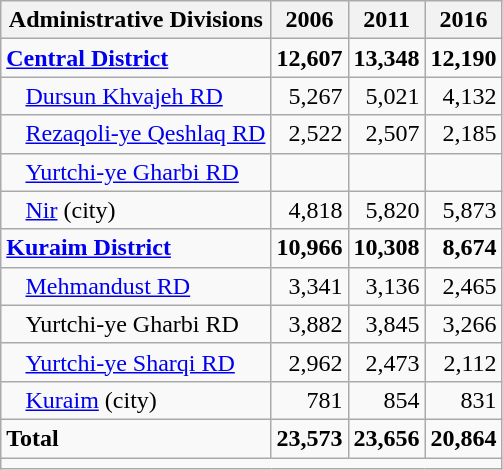<table class="wikitable">
<tr>
<th>Administrative Divisions</th>
<th>2006</th>
<th>2011</th>
<th>2016</th>
</tr>
<tr>
<td><strong><a href='#'>Central District</a></strong></td>
<td style="text-align: right;"><strong>12,607</strong></td>
<td style="text-align: right;"><strong>13,348</strong></td>
<td style="text-align: right;"><strong>12,190</strong></td>
</tr>
<tr>
<td style="padding-left: 1em;"><a href='#'>Dursun Khvajeh RD</a></td>
<td style="text-align: right;">5,267</td>
<td style="text-align: right;">5,021</td>
<td style="text-align: right;">4,132</td>
</tr>
<tr>
<td style="padding-left: 1em;"><a href='#'>Rezaqoli-ye Qeshlaq RD</a></td>
<td style="text-align: right;">2,522</td>
<td style="text-align: right;">2,507</td>
<td style="text-align: right;">2,185</td>
</tr>
<tr>
<td style="padding-left: 1em;"><a href='#'>Yurtchi-ye Gharbi RD</a></td>
<td style="text-align: right;"></td>
<td style="text-align: right;"></td>
<td style="text-align: right;"></td>
</tr>
<tr>
<td style="padding-left: 1em;"><a href='#'>Nir</a> (city)</td>
<td style="text-align: right;">4,818</td>
<td style="text-align: right;">5,820</td>
<td style="text-align: right;">5,873</td>
</tr>
<tr>
<td><strong><a href='#'>Kuraim District</a></strong></td>
<td style="text-align: right;"><strong>10,966</strong></td>
<td style="text-align: right;"><strong>10,308</strong></td>
<td style="text-align: right;"><strong>8,674</strong></td>
</tr>
<tr>
<td style="padding-left: 1em;"><a href='#'>Mehmandust RD</a></td>
<td style="text-align: right;">3,341</td>
<td style="text-align: right;">3,136</td>
<td style="text-align: right;">2,465</td>
</tr>
<tr>
<td style="padding-left: 1em;">Yurtchi-ye Gharbi RD</td>
<td style="text-align: right;">3,882</td>
<td style="text-align: right;">3,845</td>
<td style="text-align: right;">3,266</td>
</tr>
<tr>
<td style="padding-left: 1em;"><a href='#'>Yurtchi-ye Sharqi RD</a></td>
<td style="text-align: right;">2,962</td>
<td style="text-align: right;">2,473</td>
<td style="text-align: right;">2,112</td>
</tr>
<tr>
<td style="padding-left: 1em;"><a href='#'>Kuraim</a> (city)</td>
<td style="text-align: right;">781</td>
<td style="text-align: right;">854</td>
<td style="text-align: right;">831</td>
</tr>
<tr>
<td><strong>Total</strong></td>
<td style="text-align: right;"><strong>23,573</strong></td>
<td style="text-align: right;"><strong>23,656</strong></td>
<td style="text-align: right;"><strong>20,864</strong></td>
</tr>
<tr>
<td colspan=4></td>
</tr>
</table>
